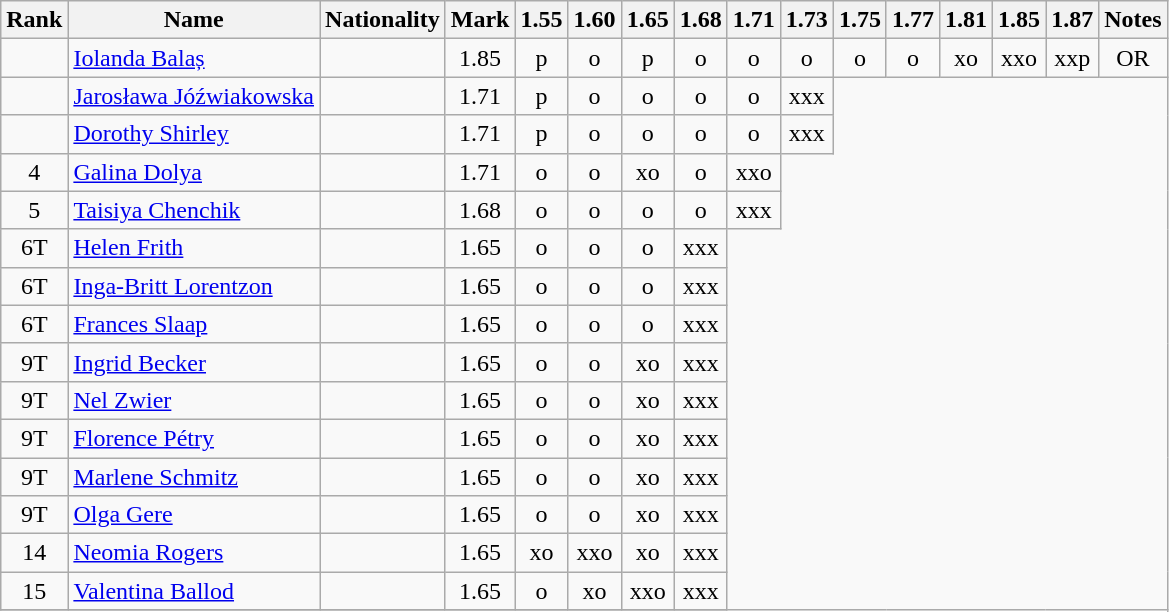<table class="wikitable sortable" style="text-align:center">
<tr>
<th>Rank</th>
<th>Name</th>
<th>Nationality</th>
<th>Mark</th>
<th>1.55</th>
<th>1.60</th>
<th>1.65</th>
<th>1.68</th>
<th>1.71</th>
<th>1.73</th>
<th>1.75</th>
<th>1.77</th>
<th>1.81</th>
<th>1.85</th>
<th>1.87</th>
<th>Notes</th>
</tr>
<tr>
<td></td>
<td align=left><a href='#'>Iolanda Balaș</a></td>
<td align=left></td>
<td>1.85</td>
<td>p</td>
<td>o</td>
<td>p</td>
<td>o</td>
<td>o</td>
<td>o</td>
<td>o</td>
<td>o</td>
<td>xo</td>
<td>xxo</td>
<td>xxp</td>
<td>OR</td>
</tr>
<tr>
<td></td>
<td align=left><a href='#'>Jarosława Jóźwiakowska</a></td>
<td align=left></td>
<td>1.71</td>
<td>p</td>
<td>o</td>
<td>o</td>
<td>o</td>
<td>o</td>
<td>xxx</td>
</tr>
<tr>
<td></td>
<td align=left><a href='#'>Dorothy Shirley</a></td>
<td align=left></td>
<td>1.71</td>
<td>p</td>
<td>o</td>
<td>o</td>
<td>o</td>
<td>o</td>
<td>xxx</td>
</tr>
<tr>
<td>4</td>
<td align=left><a href='#'>Galina Dolya</a></td>
<td align=left></td>
<td>1.71</td>
<td>o</td>
<td>o</td>
<td>xo</td>
<td>o</td>
<td>xxo</td>
</tr>
<tr>
<td>5</td>
<td align=left><a href='#'>Taisiya Chenchik</a></td>
<td align=left></td>
<td>1.68</td>
<td>o</td>
<td>o</td>
<td>o</td>
<td>o</td>
<td>xxx</td>
</tr>
<tr>
<td>6T</td>
<td align=left><a href='#'>Helen Frith</a></td>
<td align=left></td>
<td>1.65</td>
<td>o</td>
<td>o</td>
<td>o</td>
<td>xxx</td>
</tr>
<tr>
<td>6T</td>
<td align=left><a href='#'>Inga-Britt Lorentzon</a></td>
<td align=left></td>
<td>1.65</td>
<td>o</td>
<td>o</td>
<td>o</td>
<td>xxx</td>
</tr>
<tr>
<td>6T</td>
<td align=left><a href='#'>Frances Slaap</a></td>
<td align=left></td>
<td>1.65</td>
<td>o</td>
<td>o</td>
<td>o</td>
<td>xxx</td>
</tr>
<tr>
<td>9T</td>
<td align=left><a href='#'>Ingrid Becker</a></td>
<td align=left></td>
<td>1.65</td>
<td>o</td>
<td>o</td>
<td>xo</td>
<td>xxx</td>
</tr>
<tr>
<td>9T</td>
<td align=left><a href='#'>Nel Zwier</a></td>
<td align=left></td>
<td>1.65</td>
<td>o</td>
<td>o</td>
<td>xo</td>
<td>xxx</td>
</tr>
<tr>
<td>9T</td>
<td align=left><a href='#'>Florence Pétry</a></td>
<td align=left></td>
<td>1.65</td>
<td>o</td>
<td>o</td>
<td>xo</td>
<td>xxx</td>
</tr>
<tr>
<td>9T</td>
<td align=left><a href='#'>Marlene Schmitz</a></td>
<td align=left></td>
<td>1.65</td>
<td>o</td>
<td>o</td>
<td>xo</td>
<td>xxx</td>
</tr>
<tr>
<td>9T</td>
<td align=left><a href='#'>Olga Gere</a></td>
<td align=left></td>
<td>1.65</td>
<td>o</td>
<td>o</td>
<td>xo</td>
<td>xxx</td>
</tr>
<tr>
<td>14</td>
<td align=left><a href='#'>Neomia Rogers</a></td>
<td align=left></td>
<td>1.65</td>
<td>xo</td>
<td>xxo</td>
<td>xo</td>
<td>xxx</td>
</tr>
<tr>
<td>15</td>
<td align=left><a href='#'>Valentina Ballod</a></td>
<td align=left></td>
<td>1.65</td>
<td>o</td>
<td>xo</td>
<td>xxo</td>
<td>xxx</td>
</tr>
<tr>
</tr>
</table>
